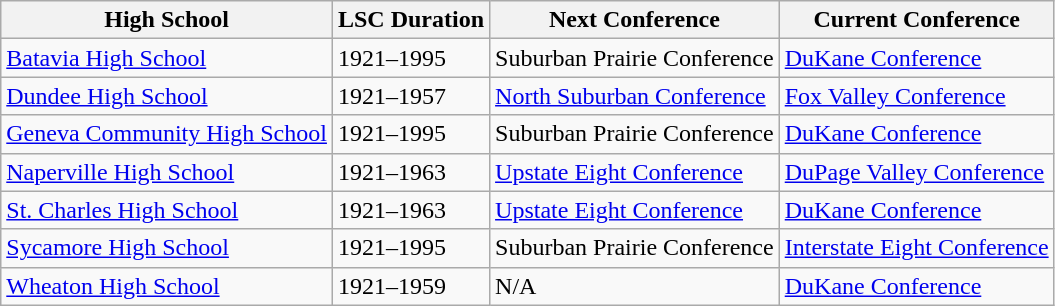<table class="wikitable">
<tr>
<th>High School</th>
<th>LSC Duration</th>
<th>Next Conference</th>
<th>Current Conference</th>
</tr>
<tr>
<td><a href='#'>Batavia High School</a></td>
<td>1921–1995</td>
<td>Suburban Prairie Conference</td>
<td><a href='#'>DuKane Conference</a></td>
</tr>
<tr>
<td><a href='#'>Dundee High School</a></td>
<td>1921–1957</td>
<td><a href='#'>North Suburban Conference</a></td>
<td><a href='#'>Fox Valley Conference</a></td>
</tr>
<tr>
<td><a href='#'>Geneva Community High School</a></td>
<td>1921–1995</td>
<td>Suburban Prairie Conference</td>
<td><a href='#'>DuKane Conference</a></td>
</tr>
<tr>
<td><a href='#'>Naperville High School</a></td>
<td>1921–1963</td>
<td><a href='#'>Upstate Eight Conference</a></td>
<td><a href='#'>DuPage Valley Conference</a></td>
</tr>
<tr>
<td><a href='#'>St. Charles High School</a></td>
<td>1921–1963</td>
<td><a href='#'>Upstate Eight Conference</a></td>
<td><a href='#'>DuKane Conference</a></td>
</tr>
<tr>
<td><a href='#'>Sycamore High School</a></td>
<td>1921–1995</td>
<td>Suburban Prairie Conference</td>
<td><a href='#'>Interstate Eight Conference</a></td>
</tr>
<tr>
<td><a href='#'>Wheaton High School</a></td>
<td>1921–1959</td>
<td>N/A</td>
<td><a href='#'>DuKane Conference</a></td>
</tr>
</table>
